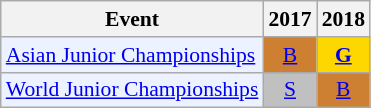<table class="wikitable" style="font-size: 90%; text-align:center">
<tr>
<th>Event</th>
<th>2017</th>
<th>2018</th>
</tr>
<tr>
<td bgcolor="#ECF2FF"; align="left"><a href='#'>Asian Junior Championships</a></td>
<td bgcolor=CD7F32><a href='#'>B</a></td>
<td bgcolor=gold><a href='#'><strong>G</strong></a></td>
</tr>
<tr>
<td bgcolor="#ECF2FF"; align="left"><a href='#'>World Junior Championships</a></td>
<td bgcolor=silver><a href='#'>S</a></td>
<td bgcolor=CD7F32><a href='#'>B</a></td>
</tr>
</table>
